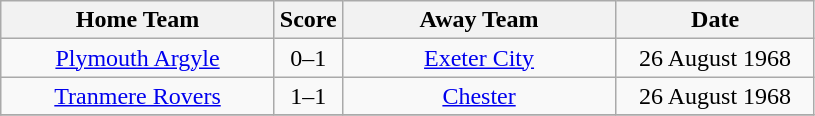<table class="wikitable" style="text-align:center;">
<tr>
<th width=175>Home Team</th>
<th width=20>Score</th>
<th width=175>Away Team</th>
<th width=125>Date</th>
</tr>
<tr>
<td><a href='#'>Plymouth Argyle</a></td>
<td>0–1</td>
<td><a href='#'>Exeter City</a></td>
<td>26 August 1968</td>
</tr>
<tr>
<td><a href='#'>Tranmere Rovers</a></td>
<td>1–1</td>
<td><a href='#'>Chester</a></td>
<td>26 August 1968</td>
</tr>
<tr>
</tr>
</table>
